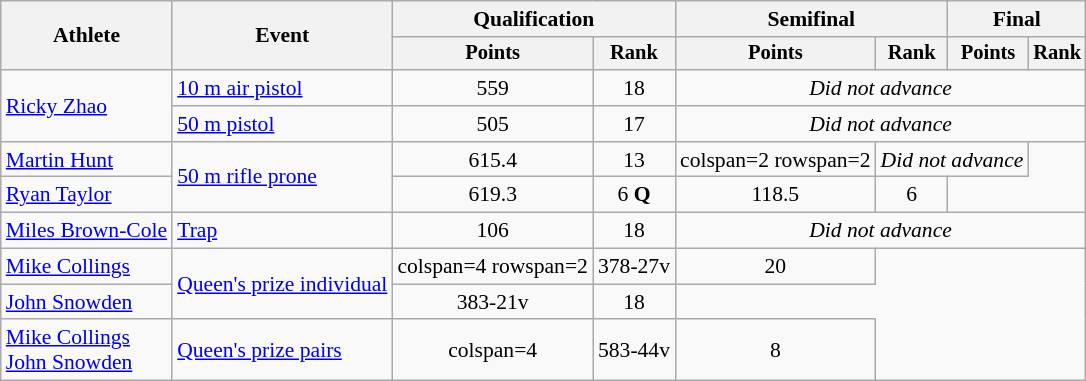<table class="wikitable" style="font-size:90%;text-align:center">
<tr>
<th rowspan=2>Athlete</th>
<th rowspan=2>Event</th>
<th colspan=2>Qualification</th>
<th colspan=2>Semifinal</th>
<th colspan=2>Final</th>
</tr>
<tr style="font-size:95%">
<th>Points</th>
<th>Rank</th>
<th>Points</th>
<th>Rank</th>
<th>Points</th>
<th>Rank</th>
</tr>
<tr>
<td rowspan=2 align=left><a href='#'>Ricky Zhao</a></td>
<td align=left><a href='#'>10 m air pistol</a></td>
<td>559</td>
<td>18</td>
<td colspan=4><em>Did not advance</em></td>
</tr>
<tr>
<td align=left><a href='#'>50 m pistol</a></td>
<td>505</td>
<td>17</td>
<td colspan=4><em>Did not advance</em></td>
</tr>
<tr>
<td align=left><a href='#'>Martin Hunt</a></td>
<td align=left rowspan=2><a href='#'>50 m rifle prone</a></td>
<td>615.4</td>
<td>13</td>
<td>colspan=2 rowspan=2 </td>
<td colspan=2><em>Did not advance</em></td>
</tr>
<tr>
<td align=left><a href='#'>Ryan Taylor</a></td>
<td>619.3</td>
<td>6 <strong>Q</strong></td>
<td>118.5</td>
<td>6</td>
</tr>
<tr>
<td align=left><a href='#'>Miles Brown-Cole</a></td>
<td align=left><a href='#'>Trap</a></td>
<td>106</td>
<td>18</td>
<td colspan=4><em>Did not advance</em></td>
</tr>
<tr>
<td align=left><a href='#'>Mike Collings</a></td>
<td align=left rowspan=2><a href='#'>Queen's prize individual</a></td>
<td>colspan=4 rowspan=2 </td>
<td>378-27v</td>
<td>20</td>
</tr>
<tr>
<td align=left><a href='#'>John Snowden</a></td>
<td>383-21v</td>
<td>18</td>
</tr>
<tr>
<td align=left><a href='#'>Mike Collings</a><br><a href='#'>John Snowden</a></td>
<td align=left rowspan=2><a href='#'>Queen's prize pairs</a></td>
<td>colspan=4 </td>
<td>583-44v</td>
<td>8</td>
</tr>
</table>
